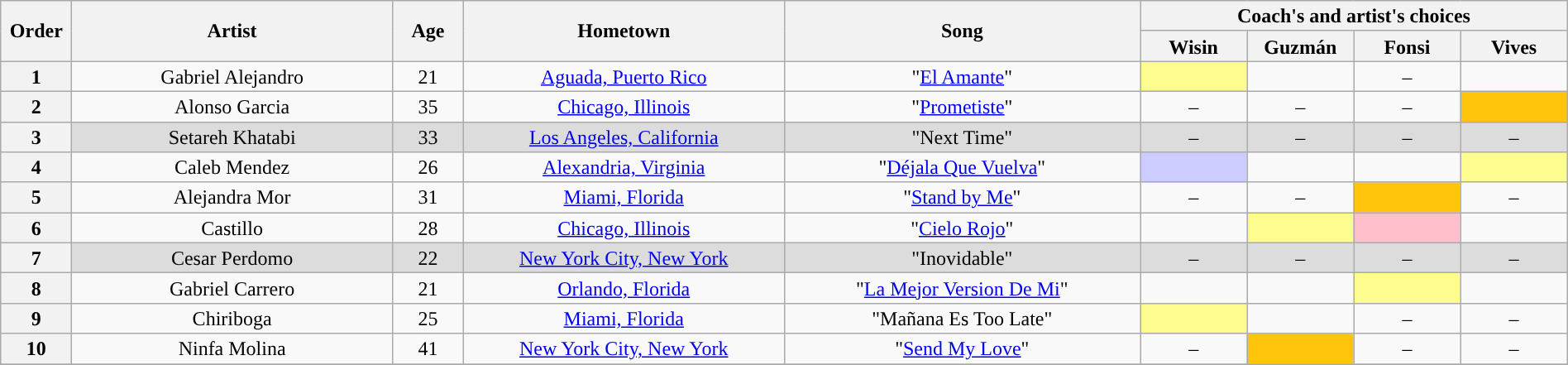<table class="wikitable" style="text-align:center; line-height:17px; width:100%;">
<tr>
<th scope="col" rowspan="2" style="width:04%;">Order</th>
<th scope="col" rowspan="2" style="width:18%;">Artist</th>
<th scope="col" rowspan="2" style="width:04%;">Age</th>
<th scope="col" rowspan="2" style="width:18%;">Hometown</th>
<th scope="col" rowspan="2" style="width:20%;">Song</th>
<th scope="col" colspan="4" style="width:24%;">Coach's and artist's choices</th>
</tr>
<tr>
<th style="width:06%;">Wisin</th>
<th style="width:06%;">Guzmán</th>
<th style="width:06%;">Fonsi</th>
<th style="width:06%;">Vives</th>
</tr>
<tr>
<th>1</th>
<td>Gabriel Alejandro</td>
<td>21</td>
<td><a href='#'>Aguada, Puerto Rico</a></td>
<td>"<a href='#'>El Amante</a>"</td>
<td style="background:#fdfc8f;"><strong></strong></td>
<td><strong></strong></td>
<td>–</td>
<td><strong></strong></td>
</tr>
<tr>
<th>2</th>
<td>Alonso Garcia</td>
<td>35</td>
<td><a href='#'>Chicago, Illinois</a></td>
<td>"<a href='#'>Prometiste</a>"</td>
<td>–</td>
<td>–</td>
<td>–</td>
<td style="background:#ffc40c;"><strong></strong></td>
</tr>
<tr style="background:#dcdcdc;">
<th>3</th>
<td>Setareh Khatabi</td>
<td>33</td>
<td><a href='#'>Los Angeles, California</a></td>
<td>"Next Time"</td>
<td>–</td>
<td>–</td>
<td>–</td>
<td>–</td>
</tr>
<tr>
<th>4</th>
<td>Caleb Mendez</td>
<td>26</td>
<td><a href='#'>Alexandria, Virginia</a></td>
<td>"<a href='#'>Déjala Que Vuelva</a>"</td>
<td style="background-color:#ccf;"><strong></strong></td>
<td><strong></strong></td>
<td><strong></strong></td>
<td style="background:#fdfc8f;"><strong></strong></td>
</tr>
<tr>
<th>5</th>
<td>Alejandra Mor</td>
<td>31</td>
<td><a href='#'>Miami, Florida</a></td>
<td>"<a href='#'>Stand by Me</a>"</td>
<td>–</td>
<td>–</td>
<td style="background:#ffc40c;"><strong></strong></td>
<td>–</td>
</tr>
<tr>
<th>6</th>
<td> Castillo</td>
<td>28</td>
<td><a href='#'>Chicago, Illinois</a></td>
<td>"<a href='#'>Cielo Rojo</a>"</td>
<td><strong></strong></td>
<td style="background:#fdfc8f;"><strong></strong></td>
<td style="background-color:pink;"><strong></strong></td>
<td><strong></strong></td>
</tr>
<tr style="background:#dcdcdc;">
<th>7</th>
<td>Cesar Perdomo</td>
<td>22</td>
<td><a href='#'>New York City, New York</a></td>
<td>"Inovidable"</td>
<td>–</td>
<td>–</td>
<td>–</td>
<td>–</td>
</tr>
<tr>
<th>8</th>
<td>Gabriel Carrero</td>
<td>21</td>
<td><a href='#'>Orlando, Florida</a></td>
<td>"<a href='#'>La Mejor Version De Mi</a>"</td>
<td><strong></strong></td>
<td><strong></strong></td>
<td style="background:#fdfc8f;"><strong></strong></td>
<td><strong></strong></td>
</tr>
<tr>
<th>9</th>
<td> Chiriboga</td>
<td>25</td>
<td><a href='#'>Miami, Florida</a></td>
<td>"Mañana Es Too Late"</td>
<td style="background:#fdfc8f;"><strong></strong></td>
<td><strong></strong></td>
<td>–</td>
<td>–</td>
</tr>
<tr>
<th>10</th>
<td>Ninfa Molina</td>
<td>41</td>
<td><a href='#'>New York City, New York</a></td>
<td>"<a href='#'>Send My Love</a>"</td>
<td>–</td>
<td style="background:#ffc40c;"><strong></strong></td>
<td>–</td>
<td>–</td>
</tr>
<tr>
</tr>
</table>
